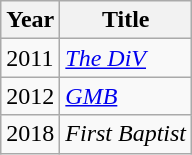<table class="wikitable sortable">
<tr>
<th>Year</th>
<th>Title</th>
</tr>
<tr>
<td>2011</td>
<td><em><a href='#'>The DiV</a></em></td>
</tr>
<tr>
<td>2012</td>
<td><em><a href='#'>GMB</a></em></td>
</tr>
<tr>
<td>2018</td>
<td><em>First Baptist</em></td>
</tr>
</table>
